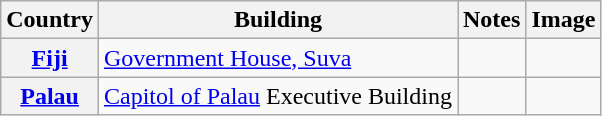<table class="wikitable sortable plainrowheaders">
<tr>
<th scope="col">Country</th>
<th scope="col">Building</th>
<th scope="col">Notes</th>
<th scope="col">Image</th>
</tr>
<tr>
<th scope="row"><a href='#'>Fiji</a></th>
<td><a href='#'>Government House, Suva</a></td>
<td></td>
<td></td>
</tr>
<tr>
<th scope="row"><a href='#'>Palau</a></th>
<td><a href='#'>Capitol of Palau</a> Executive Building</td>
<td></td>
<td></td>
</tr>
</table>
